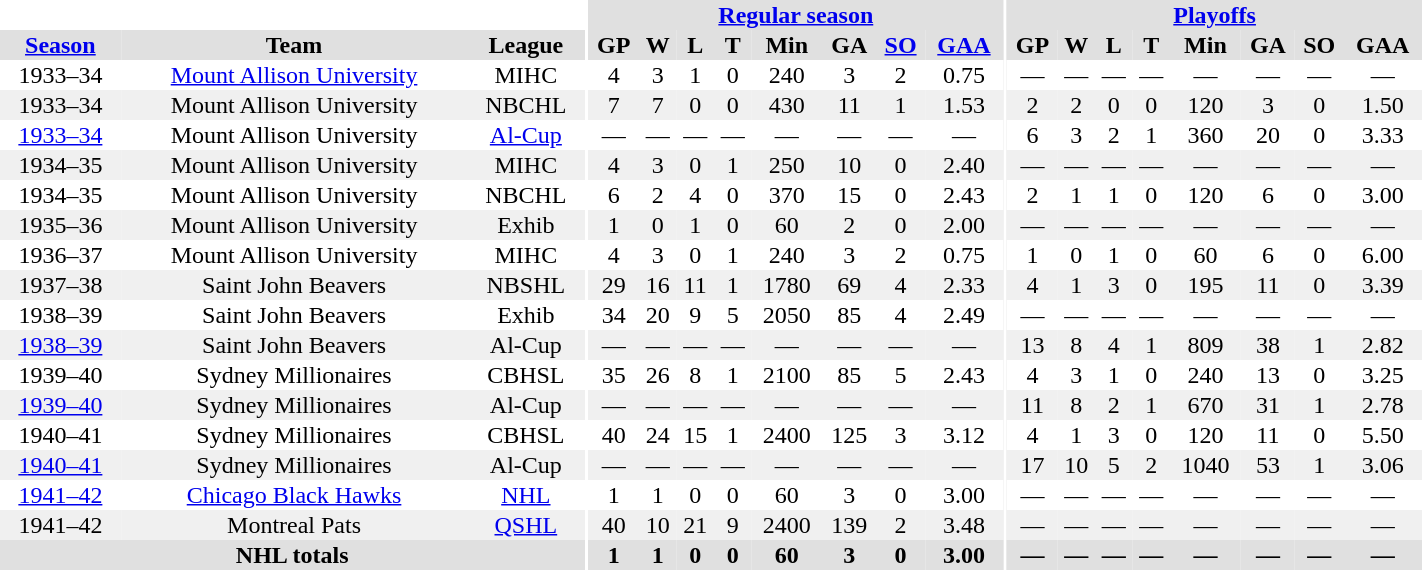<table border="0" cellpadding="1" cellspacing="0" style="width:75%; text-align:center;">
<tr bgcolor="#e0e0e0">
<th colspan="3" bgcolor="#ffffff"></th>
<th rowspan="99" bgcolor="#ffffff"></th>
<th colspan="8" bgcolor="#e0e0e0"><a href='#'>Regular season</a></th>
<th rowspan="99" bgcolor="#ffffff"></th>
<th colspan="8" bgcolor="#e0e0e0"><a href='#'>Playoffs</a></th>
</tr>
<tr bgcolor="#e0e0e0">
<th><a href='#'>Season</a></th>
<th>Team</th>
<th>League</th>
<th>GP</th>
<th>W</th>
<th>L</th>
<th>T</th>
<th>Min</th>
<th>GA</th>
<th><a href='#'>SO</a></th>
<th><a href='#'>GAA</a></th>
<th>GP</th>
<th>W</th>
<th>L</th>
<th>T</th>
<th>Min</th>
<th>GA</th>
<th>SO</th>
<th>GAA</th>
</tr>
<tr>
<td>1933–34</td>
<td><a href='#'>Mount Allison University</a></td>
<td>MIHC</td>
<td>4</td>
<td>3</td>
<td>1</td>
<td>0</td>
<td>240</td>
<td>3</td>
<td>2</td>
<td>0.75</td>
<td>—</td>
<td>—</td>
<td>—</td>
<td>—</td>
<td>—</td>
<td>—</td>
<td>—</td>
<td>—</td>
</tr>
<tr bgcolor="#f0f0f0">
<td>1933–34</td>
<td>Mount Allison University</td>
<td>NBCHL</td>
<td>7</td>
<td>7</td>
<td>0</td>
<td>0</td>
<td>430</td>
<td>11</td>
<td>1</td>
<td>1.53</td>
<td>2</td>
<td>2</td>
<td>0</td>
<td>0</td>
<td>120</td>
<td>3</td>
<td>0</td>
<td>1.50</td>
</tr>
<tr>
<td><a href='#'>1933–34</a></td>
<td>Mount Allison University</td>
<td><a href='#'>Al-Cup</a></td>
<td>—</td>
<td>—</td>
<td>—</td>
<td>—</td>
<td>—</td>
<td>—</td>
<td>—</td>
<td>—</td>
<td>6</td>
<td>3</td>
<td>2</td>
<td>1</td>
<td>360</td>
<td>20</td>
<td>0</td>
<td>3.33</td>
</tr>
<tr bgcolor="#f0f0f0">
<td>1934–35</td>
<td>Mount Allison University</td>
<td>MIHC</td>
<td>4</td>
<td>3</td>
<td>0</td>
<td>1</td>
<td>250</td>
<td>10</td>
<td>0</td>
<td>2.40</td>
<td>—</td>
<td>—</td>
<td>—</td>
<td>—</td>
<td>—</td>
<td>—</td>
<td>—</td>
<td>—</td>
</tr>
<tr>
<td>1934–35</td>
<td>Mount Allison University</td>
<td>NBCHL</td>
<td>6</td>
<td>2</td>
<td>4</td>
<td>0</td>
<td>370</td>
<td>15</td>
<td>0</td>
<td>2.43</td>
<td>2</td>
<td>1</td>
<td>1</td>
<td>0</td>
<td>120</td>
<td>6</td>
<td>0</td>
<td>3.00</td>
</tr>
<tr bgcolor="#f0f0f0">
<td>1935–36</td>
<td>Mount Allison University</td>
<td>Exhib</td>
<td>1</td>
<td>0</td>
<td>1</td>
<td>0</td>
<td>60</td>
<td>2</td>
<td>0</td>
<td>2.00</td>
<td>—</td>
<td>—</td>
<td>—</td>
<td>—</td>
<td>—</td>
<td>—</td>
<td>—</td>
<td>—</td>
</tr>
<tr>
<td>1936–37</td>
<td>Mount Allison University</td>
<td>MIHC</td>
<td>4</td>
<td>3</td>
<td>0</td>
<td>1</td>
<td>240</td>
<td>3</td>
<td>2</td>
<td>0.75</td>
<td>1</td>
<td>0</td>
<td>1</td>
<td>0</td>
<td>60</td>
<td>6</td>
<td>0</td>
<td>6.00</td>
</tr>
<tr bgcolor="#f0f0f0">
<td>1937–38</td>
<td>Saint John Beavers</td>
<td>NBSHL</td>
<td>29</td>
<td>16</td>
<td>11</td>
<td>1</td>
<td>1780</td>
<td>69</td>
<td>4</td>
<td>2.33</td>
<td>4</td>
<td>1</td>
<td>3</td>
<td>0</td>
<td>195</td>
<td>11</td>
<td>0</td>
<td>3.39</td>
</tr>
<tr>
<td>1938–39</td>
<td>Saint John Beavers</td>
<td>Exhib</td>
<td>34</td>
<td>20</td>
<td>9</td>
<td>5</td>
<td>2050</td>
<td>85</td>
<td>4</td>
<td>2.49</td>
<td>—</td>
<td>—</td>
<td>—</td>
<td>—</td>
<td>—</td>
<td>—</td>
<td>—</td>
<td>—</td>
</tr>
<tr bgcolor="#f0f0f0">
<td><a href='#'>1938–39</a></td>
<td>Saint John Beavers</td>
<td>Al-Cup</td>
<td>—</td>
<td>—</td>
<td>—</td>
<td>—</td>
<td>—</td>
<td>—</td>
<td>—</td>
<td>—</td>
<td>13</td>
<td>8</td>
<td>4</td>
<td>1</td>
<td>809</td>
<td>38</td>
<td>1</td>
<td>2.82</td>
</tr>
<tr>
<td>1939–40</td>
<td>Sydney Millionaires</td>
<td>CBHSL</td>
<td>35</td>
<td>26</td>
<td>8</td>
<td>1</td>
<td>2100</td>
<td>85</td>
<td>5</td>
<td>2.43</td>
<td>4</td>
<td>3</td>
<td>1</td>
<td>0</td>
<td>240</td>
<td>13</td>
<td>0</td>
<td>3.25</td>
</tr>
<tr bgcolor="#f0f0f0">
<td><a href='#'>1939–40</a></td>
<td>Sydney Millionaires</td>
<td>Al-Cup</td>
<td>—</td>
<td>—</td>
<td>—</td>
<td>—</td>
<td>—</td>
<td>—</td>
<td>—</td>
<td>—</td>
<td>11</td>
<td>8</td>
<td>2</td>
<td>1</td>
<td>670</td>
<td>31</td>
<td>1</td>
<td>2.78</td>
</tr>
<tr>
<td>1940–41</td>
<td>Sydney Millionaires</td>
<td>CBHSL</td>
<td>40</td>
<td>24</td>
<td>15</td>
<td>1</td>
<td>2400</td>
<td>125</td>
<td>3</td>
<td>3.12</td>
<td>4</td>
<td>1</td>
<td>3</td>
<td>0</td>
<td>120</td>
<td>11</td>
<td>0</td>
<td>5.50</td>
</tr>
<tr bgcolor="#f0f0f0">
<td><a href='#'>1940–41</a></td>
<td>Sydney Millionaires</td>
<td>Al-Cup</td>
<td>—</td>
<td>—</td>
<td>—</td>
<td>—</td>
<td>—</td>
<td>—</td>
<td>—</td>
<td>—</td>
<td>17</td>
<td>10</td>
<td>5</td>
<td>2</td>
<td>1040</td>
<td>53</td>
<td>1</td>
<td>3.06</td>
</tr>
<tr>
<td><a href='#'>1941–42</a></td>
<td><a href='#'>Chicago Black Hawks</a></td>
<td><a href='#'>NHL</a></td>
<td>1</td>
<td>1</td>
<td>0</td>
<td>0</td>
<td>60</td>
<td>3</td>
<td>0</td>
<td>3.00</td>
<td>—</td>
<td>—</td>
<td>—</td>
<td>—</td>
<td>—</td>
<td>—</td>
<td>—</td>
<td>—</td>
</tr>
<tr bgcolor="#f0f0f0">
<td>1941–42</td>
<td>Montreal Pats</td>
<td><a href='#'>QSHL</a></td>
<td>40</td>
<td>10</td>
<td>21</td>
<td>9</td>
<td>2400</td>
<td>139</td>
<td>2</td>
<td>3.48</td>
<td>—</td>
<td>—</td>
<td>—</td>
<td>—</td>
<td>—</td>
<td>—</td>
<td>—</td>
<td>—</td>
</tr>
<tr bgcolor="#e0e0e0">
<th colspan="3">NHL totals</th>
<th>1</th>
<th>1</th>
<th>0</th>
<th>0</th>
<th>60</th>
<th>3</th>
<th>0</th>
<th>3.00</th>
<th>—</th>
<th>—</th>
<th>—</th>
<th>—</th>
<th>—</th>
<th>—</th>
<th>—</th>
<th>—</th>
</tr>
</table>
